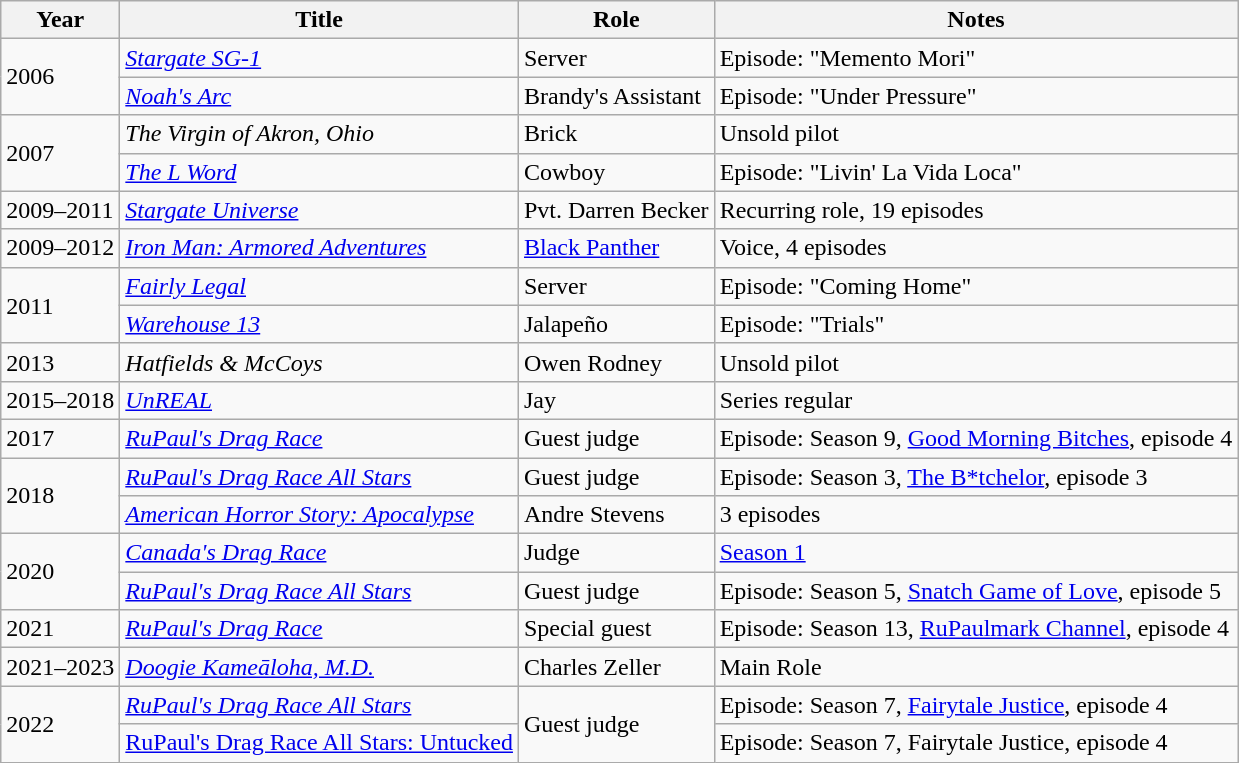<table class="wikitable sortable">
<tr>
<th>Year</th>
<th>Title</th>
<th>Role</th>
<th class="unsortable">Notes</th>
</tr>
<tr>
<td rowspan="2">2006</td>
<td><em><a href='#'>Stargate SG-1</a></em></td>
<td>Server</td>
<td>Episode: "Memento Mori"</td>
</tr>
<tr>
<td><em><a href='#'>Noah's Arc</a></em></td>
<td>Brandy's Assistant</td>
<td>Episode: "Under Pressure"</td>
</tr>
<tr>
<td rowspan="2">2007</td>
<td data-sort-value="Virgin of Akron, Ohio, The"><em>The Virgin of Akron, Ohio</em></td>
<td>Brick</td>
<td>Unsold pilot</td>
</tr>
<tr>
<td data-sort-value="L Word, The"><em><a href='#'>The L Word</a></em></td>
<td>Cowboy</td>
<td>Episode: "Livin' La Vida Loca"</td>
</tr>
<tr>
<td>2009–2011</td>
<td><em><a href='#'>Stargate Universe</a></em></td>
<td>Pvt. Darren Becker</td>
<td>Recurring role, 19 episodes</td>
</tr>
<tr>
<td>2009–2012</td>
<td><em><a href='#'>Iron Man: Armored Adventures</a></em></td>
<td><a href='#'>Black Panther</a></td>
<td>Voice, 4 episodes</td>
</tr>
<tr>
<td rowspan="2">2011</td>
<td><em><a href='#'>Fairly Legal</a></em></td>
<td>Server</td>
<td>Episode: "Coming Home"</td>
</tr>
<tr>
<td><em><a href='#'>Warehouse 13</a></em></td>
<td>Jalapeño</td>
<td>Episode: "Trials"</td>
</tr>
<tr>
<td>2013</td>
<td><em>Hatfields & McCoys</em></td>
<td>Owen Rodney</td>
<td>Unsold pilot</td>
</tr>
<tr>
<td>2015–2018</td>
<td><em><a href='#'>UnREAL</a></em></td>
<td>Jay</td>
<td>Series regular</td>
</tr>
<tr>
<td>2017</td>
<td><em><a href='#'>RuPaul's Drag Race</a></em></td>
<td>Guest judge</td>
<td>Episode: Season 9, <a href='#'>Good Morning Bitches</a>, episode 4</td>
</tr>
<tr>
<td rowspan="2">2018</td>
<td><em><a href='#'>RuPaul's Drag Race All Stars</a></em></td>
<td>Guest judge</td>
<td>Episode: Season 3, <a href='#'>The B*tchelor</a>, episode 3</td>
</tr>
<tr>
<td><em><a href='#'>American Horror Story: Apocalypse</a></em></td>
<td>Andre Stevens</td>
<td>3 episodes</td>
</tr>
<tr>
<td rowspan="2">2020</td>
<td><em><a href='#'>Canada's Drag Race</a></em></td>
<td>Judge</td>
<td><a href='#'>Season 1</a></td>
</tr>
<tr>
<td><em><a href='#'>RuPaul's Drag Race All Stars</a></em></td>
<td>Guest judge</td>
<td>Episode: Season 5, <a href='#'>Snatch Game of Love</a>, episode 5</td>
</tr>
<tr>
<td>2021</td>
<td><em><a href='#'>RuPaul's Drag Race</a></em></td>
<td>Special guest</td>
<td>Episode: Season 13, <a href='#'>RuPaulmark Channel</a>, episode 4</td>
</tr>
<tr>
<td>2021–2023</td>
<td><em><a href='#'>Doogie Kameāloha, M.D.</a></em></td>
<td>Charles Zeller</td>
<td>Main Role</td>
</tr>
<tr>
<td rowspan="2">2022</td>
<td><em><a href='#'>RuPaul's Drag Race All Stars</a></em></td>
<td rowspan="2">Guest judge</td>
<td>Episode: Season 7, <a href='#'>Fairytale Justice</a>, episode 4</td>
</tr>
<tr>
<td><a href='#'>RuPaul's Drag Race All Stars: Untucked</a></td>
<td>Episode: Season 7, Fairytale Justice, episode 4</td>
</tr>
</table>
